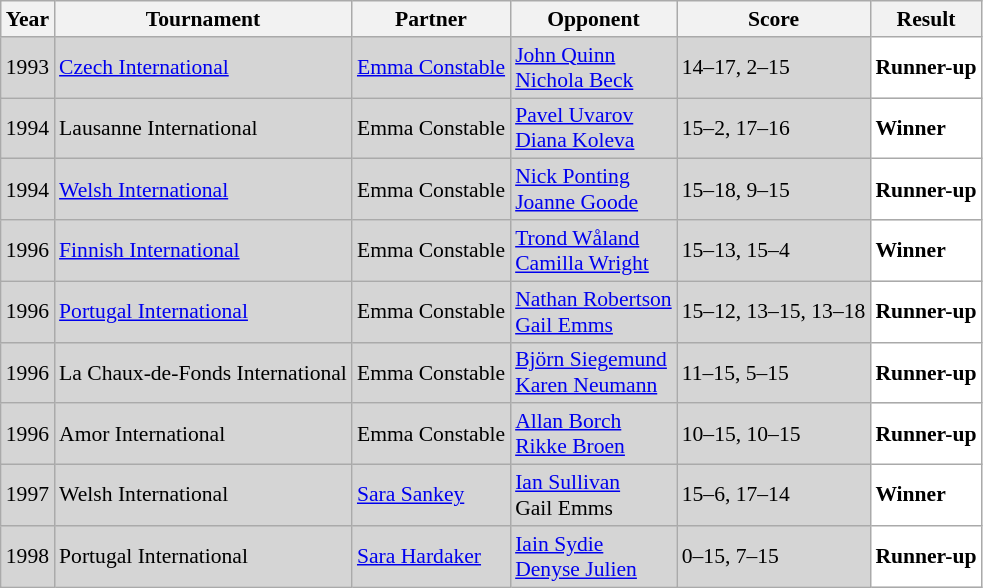<table class="sortable wikitable" style="font-size: 90%;">
<tr>
<th>Year</th>
<th>Tournament</th>
<th>Partner</th>
<th>Opponent</th>
<th>Score</th>
<th>Result</th>
</tr>
<tr style="background:#D5D5D5">
<td align="center">1993</td>
<td align="left"><a href='#'>Czech International</a></td>
<td align="left"> <a href='#'>Emma Constable</a></td>
<td align="left"> <a href='#'>John Quinn</a><br> <a href='#'>Nichola Beck</a></td>
<td align="left">14–17, 2–15</td>
<td style="text-align:left; background:white"> <strong>Runner-up</strong></td>
</tr>
<tr style="background:#D5D5D5">
<td align="center">1994</td>
<td align="left">Lausanne International</td>
<td align="left"> Emma Constable</td>
<td align="left"> <a href='#'>Pavel Uvarov</a><br> <a href='#'>Diana Koleva</a></td>
<td align="left">15–2, 17–16</td>
<td style="text-align:left; background:white"> <strong>Winner</strong></td>
</tr>
<tr style="background:#D5D5D5">
<td align="center">1994</td>
<td align="left"><a href='#'>Welsh International</a></td>
<td align="left"> Emma Constable</td>
<td align="left"> <a href='#'>Nick Ponting</a><br> <a href='#'>Joanne Goode</a></td>
<td align="left">15–18, 9–15</td>
<td style="text-align:left; background:white"> <strong>Runner-up</strong></td>
</tr>
<tr style="background:#D5D5D5">
<td align="center">1996</td>
<td align="left"><a href='#'>Finnish International</a></td>
<td align="left"> Emma Constable</td>
<td align="left"> <a href='#'>Trond Wåland</a> <br>  <a href='#'>Camilla Wright</a></td>
<td align="left">15–13, 15–4</td>
<td style="text-align:left; background:white"> <strong>Winner</strong></td>
</tr>
<tr style="background:#D5D5D5">
<td align="center">1996</td>
<td align="left"><a href='#'>Portugal International</a></td>
<td align="left"> Emma Constable</td>
<td align="left"> <a href='#'>Nathan Robertson</a><br> <a href='#'>Gail Emms</a></td>
<td align="left">15–12, 13–15, 13–18</td>
<td style="text-align:left; background:white"> <strong>Runner-up</strong></td>
</tr>
<tr style="background:#D5D5D5">
<td align="center">1996</td>
<td align="left">La Chaux-de-Fonds International</td>
<td align="left"> Emma Constable</td>
<td align="left"> <a href='#'>Björn Siegemund</a><br> <a href='#'>Karen Neumann</a></td>
<td align="left">11–15, 5–15</td>
<td style="text-align:left; background:white"> <strong>Runner-up</strong></td>
</tr>
<tr style="background:#D5D5D5">
<td align="center">1996</td>
<td align="left">Amor International</td>
<td align="left"> Emma Constable</td>
<td align="left"> <a href='#'>Allan Borch</a><br> <a href='#'>Rikke Broen</a></td>
<td align="left">10–15, 10–15</td>
<td style="text-align:left; background:white"> <strong>Runner-up</strong></td>
</tr>
<tr style="background:#D5D5D5">
<td align="center">1997</td>
<td align="left">Welsh International</td>
<td align="left"> <a href='#'>Sara Sankey</a></td>
<td align="left"> <a href='#'>Ian Sullivan</a><br> Gail Emms</td>
<td align="left">15–6, 17–14</td>
<td style="text-align:left; background:white"> <strong>Winner</strong></td>
</tr>
<tr style="background:#D5D5D5">
<td align="center">1998</td>
<td align="left">Portugal International</td>
<td align="left"> <a href='#'>Sara Hardaker</a></td>
<td align="left"> <a href='#'>Iain Sydie</a><br> <a href='#'>Denyse Julien</a></td>
<td align="left">0–15, 7–15</td>
<td style="text-align:left; background:white"> <strong>Runner-up</strong></td>
</tr>
</table>
